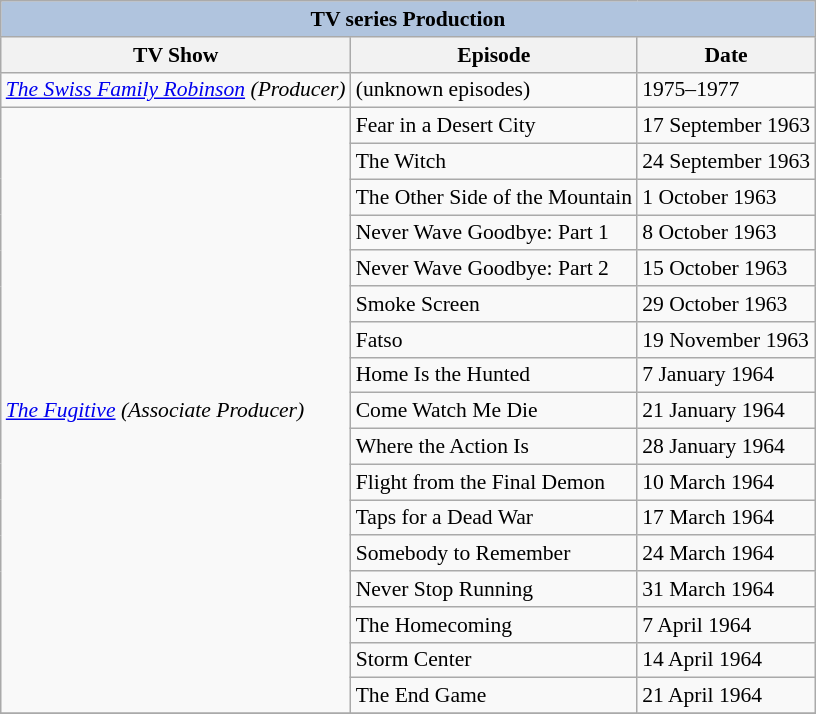<table class="wikitable" style="font-size: 90%;">
<tr>
<th colspan="3" style="background: LightSteelBlue;">TV series Production</th>
</tr>
<tr>
<th>TV Show</th>
<th>Episode</th>
<th>Date</th>
</tr>
<tr>
<td><em><a href='#'>The Swiss Family Robinson</a> (Producer)</em></td>
<td>(unknown episodes)</td>
<td>1975–1977</td>
</tr>
<tr>
<td rowspan=17><em><a href='#'>The Fugitive</a> (Associate Producer)</em></td>
<td>Fear in a Desert City</td>
<td>17 September 1963</td>
</tr>
<tr>
<td>The Witch</td>
<td>24 September 1963</td>
</tr>
<tr>
<td>The Other Side of the Mountain</td>
<td>1 October 1963</td>
</tr>
<tr>
<td>Never Wave Goodbye: Part 1</td>
<td>8 October 1963</td>
</tr>
<tr>
<td>Never Wave Goodbye: Part 2</td>
<td>15 October 1963</td>
</tr>
<tr>
<td>Smoke Screen</td>
<td>29 October 1963</td>
</tr>
<tr>
<td>Fatso</td>
<td>19 November 1963</td>
</tr>
<tr>
<td>Home Is the Hunted</td>
<td>7 January 1964</td>
</tr>
<tr>
<td>Come Watch Me Die</td>
<td>21 January 1964</td>
</tr>
<tr>
<td>Where the Action Is</td>
<td>28 January 1964</td>
</tr>
<tr>
<td>Flight from the Final Demon</td>
<td>10 March 1964</td>
</tr>
<tr>
<td>Taps for a Dead War</td>
<td>17 March 1964</td>
</tr>
<tr>
<td>Somebody to Remember</td>
<td>24 March 1964</td>
</tr>
<tr>
<td>Never Stop Running</td>
<td>31 March 1964</td>
</tr>
<tr>
<td>The Homecoming</td>
<td>7 April 1964</td>
</tr>
<tr>
<td>Storm Center</td>
<td>14 April 1964</td>
</tr>
<tr>
<td>The End Game</td>
<td>21 April 1964</td>
</tr>
<tr>
</tr>
</table>
